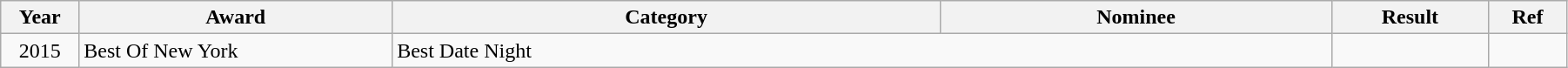<table class="wikitable" style="width:95%;">
<tr valign="bottom">
<th style="width:5%;">Year</th>
<th style="width:20%;">Award</th>
<th style="width:35%;">Category</th>
<th style="width:25%;">Nominee</th>
<th style="width:10%;">Result</th>
<th style="width:5%;">Ref</th>
</tr>
<tr valign="top">
<td style="text-align:center;">2015</td>
<td>Best Of New York</td>
<td colspan="2">Best Date Night</td>
<td></td>
<td style="text-align:center;"></td>
</tr>
</table>
